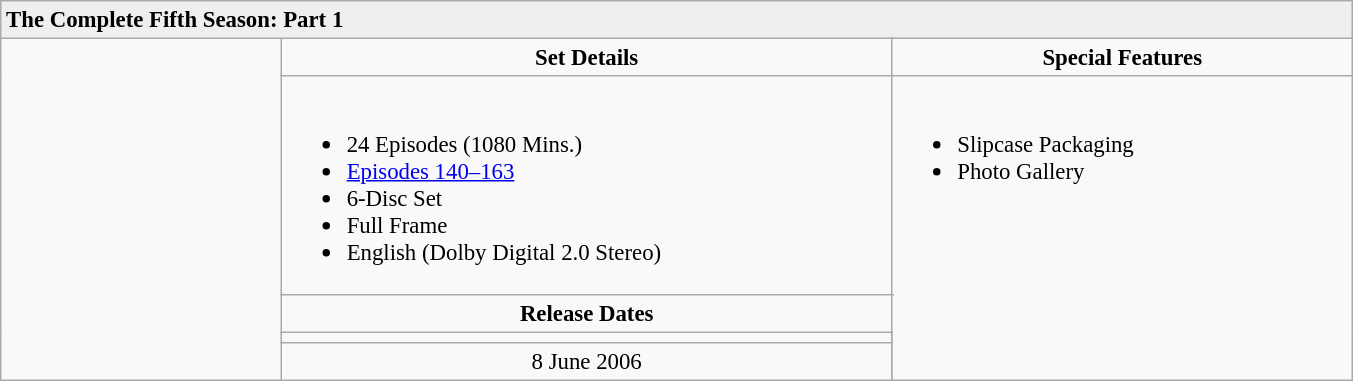<table class="wikitable" style="font-size: 95%;">
<tr style="background:#EFEFEF">
<td colspan="5"><strong>The Complete Fifth Season: Part 1</strong></td>
</tr>
<tr>
<td rowspan="6" align="center" width="180"></td>
<td align="center" width="350" colspan="3"><strong>Set Details</strong></td>
<td width="250" align="center"><strong>Special Features</strong></td>
</tr>
<tr valign="top">
<td colspan="3" align="left" width="400"><br><ul><li>24 Episodes (1080 Mins.)</li><li><a href='#'>Episodes 140–163</a></li><li>6-Disc Set</li><li>Full Frame</li><li>English (Dolby Digital 2.0 Stereo)</li></ul></td>
<td rowspan="4" align="left" width="300"><br><ul><li>Slipcase Packaging</li><li>Photo Gallery</li></ul></td>
</tr>
<tr>
<td colspan="3" align="center"><strong>Release Dates</strong></td>
</tr>
<tr>
<td align="center"></td>
</tr>
<tr>
<td align="center">8 June 2006</td>
</tr>
</table>
